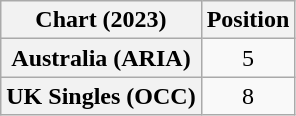<table class="wikitable sortable plainrowheaders" style="text-align:center">
<tr>
<th scope="col">Chart (2023)</th>
<th scope="col">Position</th>
</tr>
<tr>
<th scope="row">Australia (ARIA)</th>
<td>5</td>
</tr>
<tr>
<th scope="row">UK Singles (OCC)</th>
<td>8</td>
</tr>
</table>
